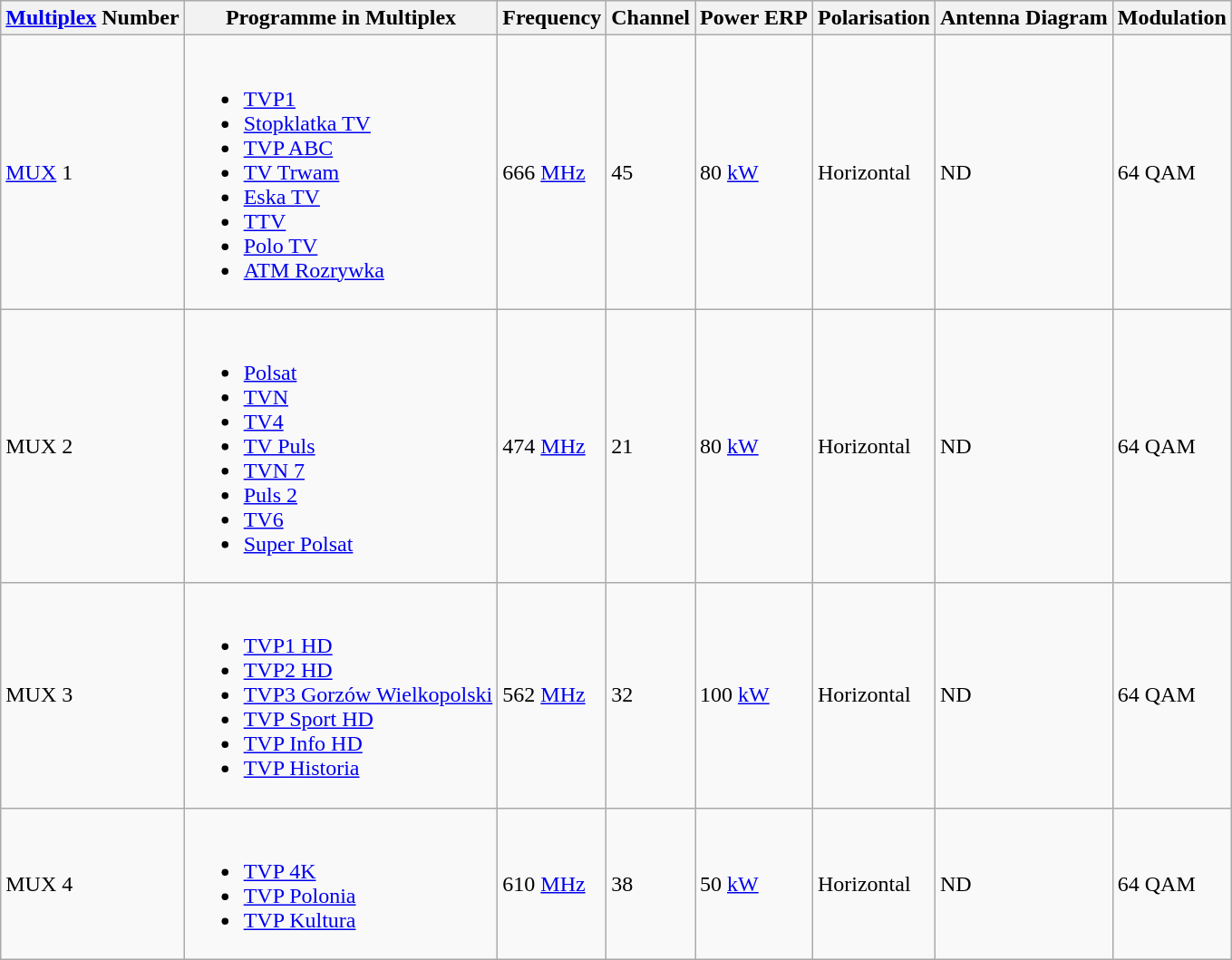<table class="wikitable">
<tr>
<th><a href='#'>Multiplex</a> Number</th>
<th>Programme in Multiplex</th>
<th>Frequency</th>
<th>Channel</th>
<th>Power ERP</th>
<th>Polarisation</th>
<th>Antenna Diagram</th>
<th>Modulation</th>
</tr>
<tr>
<td><a href='#'>MUX</a> 1</td>
<td><br><ul><li><a href='#'>TVP1</a></li><li><a href='#'>Stopklatka TV</a></li><li><a href='#'>TVP ABC</a></li><li><a href='#'>TV Trwam</a></li><li><a href='#'>Eska TV</a></li><li><a href='#'>TTV</a></li><li><a href='#'>Polo TV</a></li><li><a href='#'>ATM Rozrywka</a></li></ul></td>
<td>666 <a href='#'>MHz</a></td>
<td>45</td>
<td>80 <a href='#'>kW</a></td>
<td>Horizontal</td>
<td>ND</td>
<td>64 QAM</td>
</tr>
<tr>
<td>MUX 2</td>
<td><br><ul><li><a href='#'>Polsat</a></li><li><a href='#'>TVN</a></li><li><a href='#'>TV4</a></li><li><a href='#'>TV Puls</a></li><li><a href='#'>TVN 7</a></li><li><a href='#'>Puls 2</a></li><li><a href='#'>TV6</a></li><li><a href='#'>Super Polsat</a></li></ul></td>
<td>474 <a href='#'>MHz</a></td>
<td>21</td>
<td>80 <a href='#'>kW</a></td>
<td>Horizontal</td>
<td>ND</td>
<td>64 QAM</td>
</tr>
<tr>
<td>MUX 3</td>
<td><br><ul><li><a href='#'>TVP1 HD</a></li><li><a href='#'>TVP2 HD</a></li><li><a href='#'>TVP3 Gorzów Wielkopolski</a></li><li><a href='#'>TVP Sport HD</a></li><li><a href='#'>TVP Info HD</a></li><li><a href='#'>TVP Historia</a></li></ul></td>
<td>562 <a href='#'>MHz</a></td>
<td>32</td>
<td>100 <a href='#'>kW</a></td>
<td>Horizontal</td>
<td>ND</td>
<td>64 QAM</td>
</tr>
<tr>
<td>MUX 4</td>
<td><br><ul><li><a href='#'>TVP 4K</a></li><li><a href='#'>TVP Polonia</a></li><li><a href='#'>TVP Kultura</a></li></ul></td>
<td>610 <a href='#'>MHz</a></td>
<td>38</td>
<td>50 <a href='#'>kW</a></td>
<td>Horizontal</td>
<td>ND</td>
<td>64 QAM</td>
</tr>
</table>
